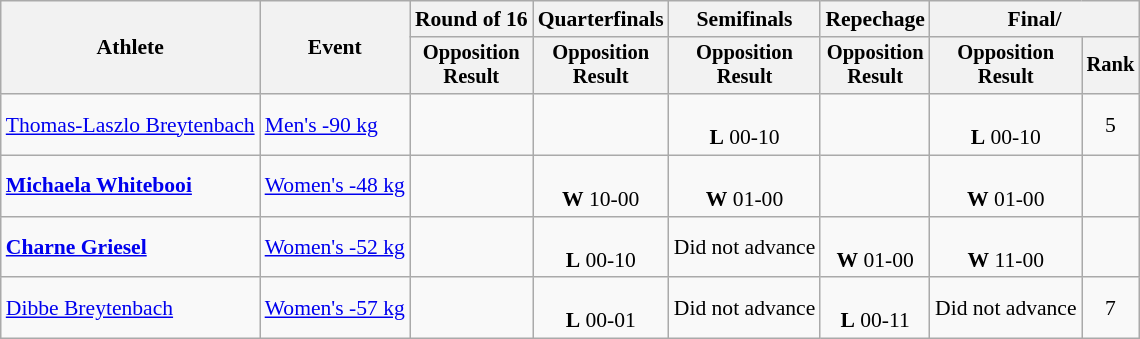<table class="wikitable" style="font-size:90%;">
<tr>
<th rowspan=2>Athlete</th>
<th rowspan=2>Event</th>
<th>Round of 16</th>
<th>Quarterfinals</th>
<th>Semifinals</th>
<th>Repechage</th>
<th colspan=2>Final/</th>
</tr>
<tr style="font-size:95%">
<th>Opposition<br>Result</th>
<th>Opposition<br>Result</th>
<th>Opposition<br>Result</th>
<th>Opposition<br>Result</th>
<th>Opposition<br>Result</th>
<th>Rank</th>
</tr>
<tr align=center>
<td align=left><a href='#'>Thomas-Laszlo Breytenbach</a></td>
<td align=left><a href='#'>Men's -90 kg</a></td>
<td></td>
<td></td>
<td><br><strong>L</strong> 00-10</td>
<td></td>
<td><br><strong>L</strong> 00-10</td>
<td>5</td>
</tr>
<tr align=center>
<td align=left><strong><a href='#'>Michaela Whitebooi</a></strong></td>
<td align=left><a href='#'>Women's -48 kg</a></td>
<td></td>
<td><br><strong>W</strong> 10-00</td>
<td><br><strong>W</strong> 01-00</td>
<td></td>
<td><br><strong>W</strong> 01-00</td>
<td></td>
</tr>
<tr align=center>
<td align=left><strong><a href='#'>Charne Griesel</a></strong></td>
<td align=left><a href='#'>Women's -52 kg</a></td>
<td></td>
<td><br><strong>L</strong> 00-10</td>
<td>Did not advance</td>
<td><br><strong>W</strong> 01-00</td>
<td><br><strong>W</strong> 11-00</td>
<td></td>
</tr>
<tr align=center>
<td align=left><a href='#'>Dibbe Breytenbach</a></td>
<td align=left><a href='#'>Women's -57 kg</a></td>
<td></td>
<td><br><strong>L</strong> 00-01</td>
<td>Did not advance</td>
<td><br><strong>L</strong> 00-11</td>
<td>Did not advance</td>
<td>7</td>
</tr>
</table>
